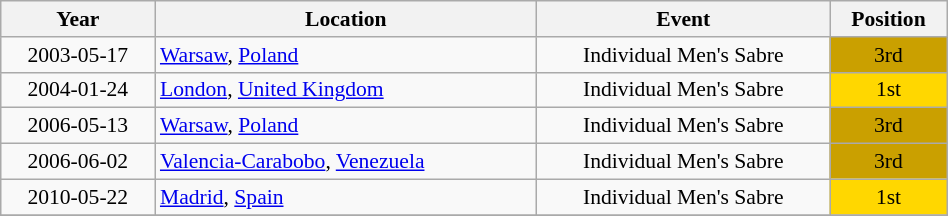<table class="wikitable" width="50%" style="font-size:90%; text-align:center;">
<tr>
<th>Year</th>
<th>Location</th>
<th>Event</th>
<th>Position</th>
</tr>
<tr>
<td>2003-05-17</td>
<td rowspan="1" align="left"> <a href='#'>Warsaw</a>, <a href='#'>Poland</a></td>
<td>Individual Men's Sabre</td>
<td bgcolor="caramel">3rd</td>
</tr>
<tr>
<td>2004-01-24</td>
<td rowspan="1" align="left"> <a href='#'>London</a>, <a href='#'>United Kingdom</a></td>
<td>Individual Men's Sabre</td>
<td bgcolor="gold">1st</td>
</tr>
<tr>
<td>2006-05-13</td>
<td rowspan="1" align="left"> <a href='#'>Warsaw</a>, <a href='#'>Poland</a></td>
<td>Individual Men's Sabre</td>
<td bgcolor="caramel">3rd</td>
</tr>
<tr>
<td>2006-06-02</td>
<td rowspan="1" align="left"> <a href='#'>Valencia-Carabobo</a>, <a href='#'>Venezuela</a></td>
<td>Individual Men's Sabre</td>
<td bgcolor="caramel">3rd</td>
</tr>
<tr>
<td>2010-05-22</td>
<td rowspan="1" align="left"> <a href='#'>Madrid</a>, <a href='#'>Spain</a></td>
<td>Individual Men's Sabre</td>
<td bgcolor="gold">1st</td>
</tr>
<tr>
</tr>
</table>
